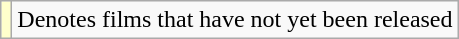<table class="wikitable">
<tr>
<td style="background:#FFFFCC;"></td>
<td>Denotes films that have not yet been released</td>
</tr>
</table>
